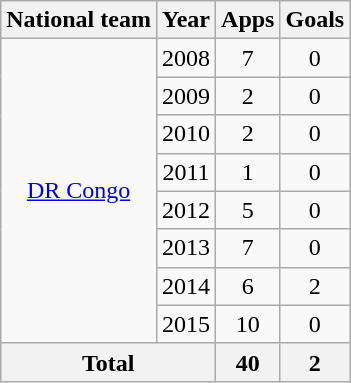<table class="wikitable" style="text-align: center;">
<tr>
<th>National team</th>
<th>Year</th>
<th>Apps</th>
<th>Goals</th>
</tr>
<tr>
<td rowspan="8"><a href='#'>DR Congo</a></td>
<td>2008</td>
<td>7</td>
<td>0</td>
</tr>
<tr>
<td>2009</td>
<td>2</td>
<td>0</td>
</tr>
<tr>
<td>2010</td>
<td>2</td>
<td>0</td>
</tr>
<tr>
<td>2011</td>
<td>1</td>
<td>0</td>
</tr>
<tr>
<td>2012</td>
<td>5</td>
<td>0</td>
</tr>
<tr>
<td>2013</td>
<td>7</td>
<td>0</td>
</tr>
<tr>
<td>2014</td>
<td>6</td>
<td>2</td>
</tr>
<tr>
<td>2015</td>
<td>10</td>
<td>0</td>
</tr>
<tr>
<th colspan="2">Total</th>
<th>40</th>
<th>2</th>
</tr>
</table>
